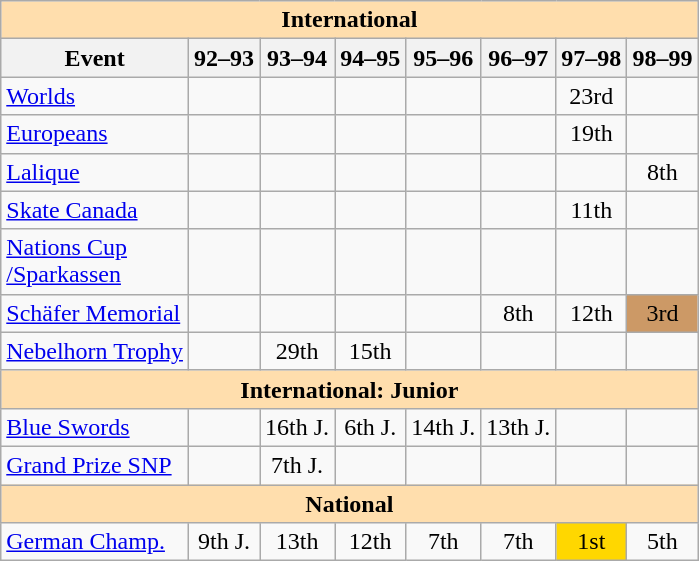<table class="wikitable" style="text-align:center">
<tr>
<th colspan="8" style="background-color: #ffdead; " align="center">International</th>
</tr>
<tr>
<th>Event</th>
<th>92–93</th>
<th>93–94</th>
<th>94–95</th>
<th>95–96</th>
<th>96–97</th>
<th>97–98</th>
<th>98–99</th>
</tr>
<tr>
<td align=left><a href='#'>Worlds</a></td>
<td></td>
<td></td>
<td></td>
<td></td>
<td></td>
<td>23rd</td>
<td></td>
</tr>
<tr>
<td align=left><a href='#'>Europeans</a></td>
<td></td>
<td></td>
<td></td>
<td></td>
<td></td>
<td>19th</td>
<td></td>
</tr>
<tr>
<td align=left> <a href='#'>Lalique</a></td>
<td></td>
<td></td>
<td></td>
<td></td>
<td></td>
<td></td>
<td>8th</td>
</tr>
<tr>
<td align=left> <a href='#'>Skate Canada</a></td>
<td></td>
<td></td>
<td></td>
<td></td>
<td></td>
<td>11th</td>
<td></td>
</tr>
<tr>
<td align=left> <a href='#'>Nations Cup<br>/Sparkassen</a></td>
<td></td>
<td></td>
<td></td>
<td></td>
<td></td>
<td></td>
<td></td>
</tr>
<tr>
<td align=left><a href='#'>Schäfer Memorial</a></td>
<td></td>
<td></td>
<td></td>
<td></td>
<td>8th</td>
<td>12th</td>
<td bgcolor=cc9966>3rd</td>
</tr>
<tr>
<td align=left><a href='#'>Nebelhorn Trophy</a></td>
<td></td>
<td>29th</td>
<td>15th</td>
<td></td>
<td></td>
<td></td>
<td></td>
</tr>
<tr>
<th colspan="8" style="background-color: #ffdead; " align="center">International: Junior</th>
</tr>
<tr>
<td align=left><a href='#'>Blue Swords</a></td>
<td></td>
<td>16th J.</td>
<td>6th J.</td>
<td>14th J.</td>
<td>13th J.</td>
<td></td>
<td></td>
</tr>
<tr>
<td align=left><a href='#'>Grand Prize SNP</a></td>
<td></td>
<td>7th J.</td>
<td></td>
<td></td>
<td></td>
<td></td>
<td></td>
</tr>
<tr>
<th colspan="8" style="background-color: #ffdead; " align="center">National</th>
</tr>
<tr>
<td align=left><a href='#'>German Champ.</a></td>
<td>9th J.</td>
<td>13th</td>
<td>12th</td>
<td>7th</td>
<td>7th</td>
<td bgcolor=gold>1st</td>
<td>5th</td>
</tr>
</table>
